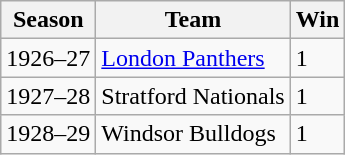<table class="wikitable">
<tr>
<th>Season</th>
<th>Team</th>
<th>Win</th>
</tr>
<tr>
<td>1926–27</td>
<td><a href='#'>London Panthers</a></td>
<td>1</td>
</tr>
<tr>
<td>1927–28</td>
<td>Stratford Nationals</td>
<td>1</td>
</tr>
<tr>
<td>1928–29</td>
<td>Windsor Bulldogs</td>
<td>1</td>
</tr>
</table>
